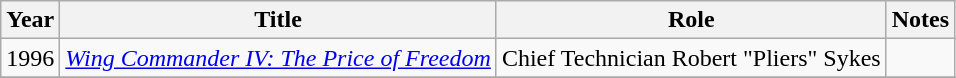<table class="wikitable sortable">
<tr>
<th>Year</th>
<th>Title</th>
<th>Role</th>
<th class="unsortable">Notes</th>
</tr>
<tr>
<td>1996</td>
<td><em><a href='#'>Wing Commander IV: The Price of Freedom</a></em></td>
<td>Chief Technician Robert "Pliers" Sykes</td>
<td></td>
</tr>
<tr>
</tr>
</table>
